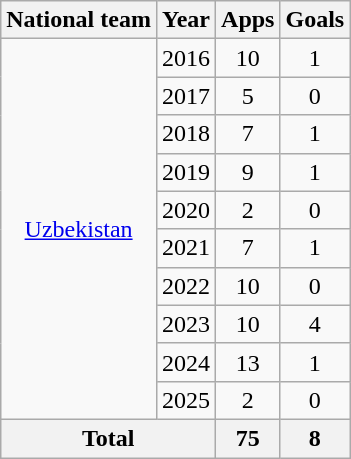<table class="wikitable" style="text-align:center">
<tr>
<th>National team</th>
<th>Year</th>
<th>Apps</th>
<th>Goals</th>
</tr>
<tr>
<td rowspan="10"><a href='#'>Uzbekistan</a></td>
<td>2016</td>
<td>10</td>
<td>1</td>
</tr>
<tr>
<td>2017</td>
<td>5</td>
<td>0</td>
</tr>
<tr>
<td>2018</td>
<td>7</td>
<td>1</td>
</tr>
<tr>
<td>2019</td>
<td>9</td>
<td>1</td>
</tr>
<tr>
<td>2020</td>
<td>2</td>
<td>0</td>
</tr>
<tr>
<td>2021</td>
<td>7</td>
<td>1</td>
</tr>
<tr>
<td>2022</td>
<td>10</td>
<td>0</td>
</tr>
<tr>
<td>2023</td>
<td>10</td>
<td>4</td>
</tr>
<tr>
<td>2024</td>
<td>13</td>
<td>1</td>
</tr>
<tr>
<td>2025</td>
<td>2</td>
<td>0</td>
</tr>
<tr>
<th colspan="2">Total</th>
<th>75</th>
<th>8</th>
</tr>
</table>
